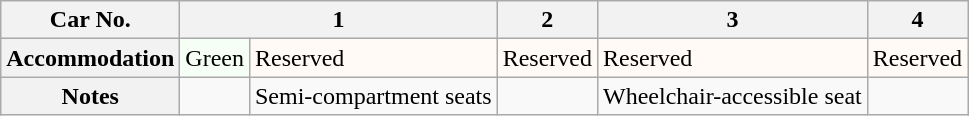<table class="wikitable">
<tr>
<th>Car No.</th>
<th colspan="2">1</th>
<th>2</th>
<th>3</th>
<th>4</th>
</tr>
<tr>
<th>Accommodation</th>
<td style="background: #F5FFF5">Green</td>
<td style="background: #FFFAF5">Reserved</td>
<td style="background: #FFFAF5">Reserved</td>
<td style="background: #FFFAF5">Reserved</td>
<td style="background: #FFFAF5">Reserved</td>
</tr>
<tr>
<th>Notes</th>
<td></td>
<td>Semi-compartment seats</td>
<td></td>
<td>Wheelchair-accessible seat</td>
<td></td>
</tr>
</table>
